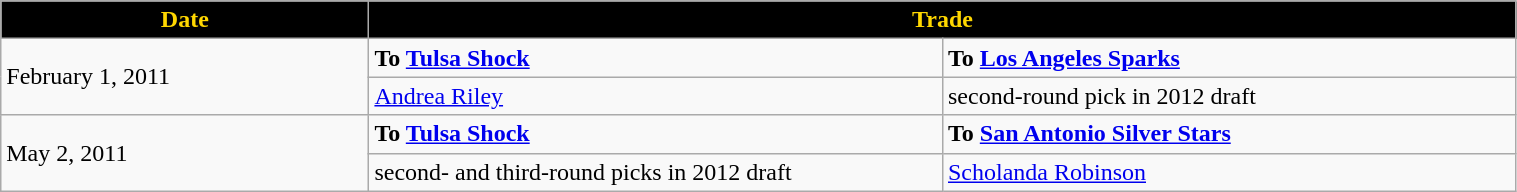<table class="wikitable" style="width:80%">
<tr>
<th style="background:#000000;color:#ffd700; width=125">Date</th>
<th style="background:#000000;color:#ffd700;" colspan=2>Trade</th>
</tr>
<tr>
<td rowspan=2>February 1, 2011</td>
<td width=375><strong>To <a href='#'>Tulsa Shock</a></strong></td>
<td width=375><strong>To <a href='#'>Los Angeles Sparks</a></strong></td>
</tr>
<tr>
<td><a href='#'>Andrea Riley</a></td>
<td>second-round pick in 2012 draft</td>
</tr>
<tr>
<td rowspan=2>May 2, 2011</td>
<td width=375><strong>To <a href='#'>Tulsa Shock</a></strong></td>
<td width=375><strong>To <a href='#'>San Antonio Silver Stars</a></strong></td>
</tr>
<tr>
<td>second- and third-round picks in 2012 draft</td>
<td><a href='#'>Scholanda Robinson</a></td>
</tr>
</table>
